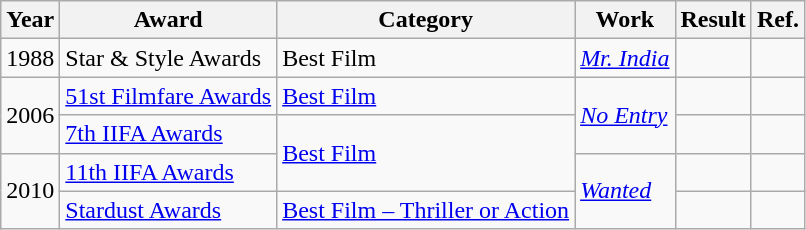<table class="wikitable">
<tr>
<th>Year</th>
<th>Award</th>
<th>Category</th>
<th>Work</th>
<th>Result</th>
<th>Ref.</th>
</tr>
<tr>
<td>1988</td>
<td>Star & Style Awards</td>
<td>Best Film</td>
<td><em><a href='#'>Mr. India</a></em></td>
<td></td>
<td></td>
</tr>
<tr>
<td rowspan="2">2006</td>
<td><a href='#'>51st Filmfare Awards</a></td>
<td><a href='#'>Best Film</a></td>
<td rowspan="2"><em><a href='#'>No Entry</a></em></td>
<td></td>
<td></td>
</tr>
<tr>
<td><a href='#'>7th IIFA Awards</a></td>
<td rowspan="2"><a href='#'>Best Film</a></td>
<td></td>
<td></td>
</tr>
<tr>
<td rowspan="2">2010</td>
<td><a href='#'>11th IIFA Awards</a></td>
<td rowspan="2"><em><a href='#'>Wanted</a></em></td>
<td></td>
<td></td>
</tr>
<tr>
<td><a href='#'>Stardust Awards</a></td>
<td><a href='#'>Best Film – Thriller or Action</a></td>
<td></td>
<td></td>
</tr>
</table>
